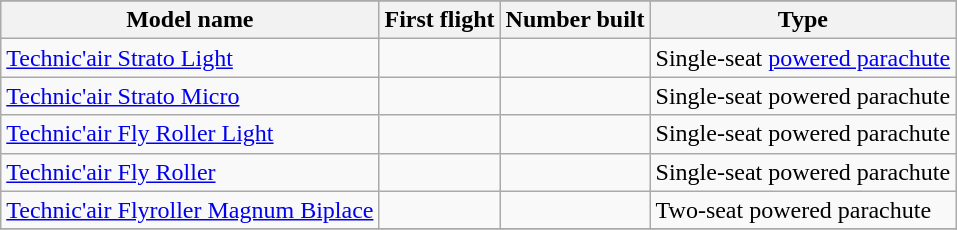<table class="wikitable" align=center>
<tr>
</tr>
<tr style="background:#efefef;">
<th>Model name</th>
<th>First flight</th>
<th>Number built</th>
<th>Type</th>
</tr>
<tr>
<td align=left><a href='#'>Technic'air Strato Light</a></td>
<td align=center></td>
<td align=center></td>
<td align=left>Single-seat <a href='#'>powered parachute</a></td>
</tr>
<tr>
<td align=left><a href='#'>Technic'air Strato Micro</a></td>
<td align=center></td>
<td align=center></td>
<td align=left>Single-seat powered parachute</td>
</tr>
<tr>
<td align=left><a href='#'>Technic'air Fly Roller Light</a></td>
<td align=center></td>
<td align=center></td>
<td align=left>Single-seat powered parachute</td>
</tr>
<tr>
<td align=left><a href='#'>Technic'air Fly Roller</a></td>
<td align=center></td>
<td align=center></td>
<td align=left>Single-seat powered parachute</td>
</tr>
<tr>
<td align=left><a href='#'>Technic'air Flyroller Magnum Biplace</a></td>
<td align=center></td>
<td align=center></td>
<td align=left>Two-seat powered parachute</td>
</tr>
<tr>
</tr>
</table>
